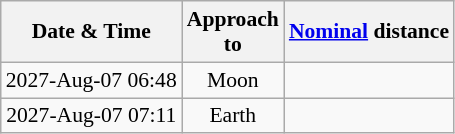<table class="wikitable" style="text-align:center; font-size: 0.9em;">
<tr>
<th>Date & Time</th>
<th>Approach<br>to</th>
<th><a href='#'>Nominal</a> distance</th>
</tr>
<tr>
<td>2027-Aug-07 06:48</td>
<td>Moon</td>
<td></td>
</tr>
<tr>
<td>2027-Aug-07 07:11</td>
<td>Earth</td>
<td></td>
</tr>
</table>
